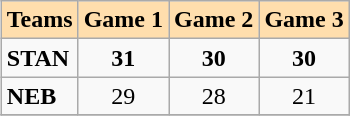<table class="wikitable" align=right>
<tr bgcolor=#ffdead align=center>
<td colspan=1><strong>Teams</strong></td>
<td colspan=1><strong>Game 1</strong></td>
<td colspan=1><strong>Game 2</strong></td>
<td colspan=1><strong>Game 3</strong></td>
</tr>
<tr>
<td><strong>STAN</strong></td>
<td align=center><strong>31</strong></td>
<td align=center><strong>30</strong></td>
<td align=center><strong>30</strong></td>
</tr>
<tr>
<td><strong>NEB</strong></td>
<td align=center>29</td>
<td align=center>28</td>
<td align=center>21</td>
</tr>
<tr>
</tr>
</table>
